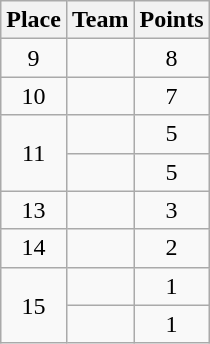<table class="wikitable" style="text-align:center; padding-bottom:0;">
<tr>
<th>Place</th>
<th style="text-align:left;">Team</th>
<th>Points</th>
</tr>
<tr>
<td>9</td>
<td align=left></td>
<td>8</td>
</tr>
<tr>
<td>10</td>
<td align=left></td>
<td>7</td>
</tr>
<tr>
<td rowspan=2>11</td>
<td align=left></td>
<td>5</td>
</tr>
<tr>
<td align=left></td>
<td>5</td>
</tr>
<tr>
<td>13</td>
<td align=left></td>
<td>3</td>
</tr>
<tr>
<td>14</td>
<td align=left></td>
<td>2</td>
</tr>
<tr>
<td rowspan=2>15</td>
<td align=left></td>
<td>1</td>
</tr>
<tr>
<td align=left></td>
<td>1</td>
</tr>
</table>
